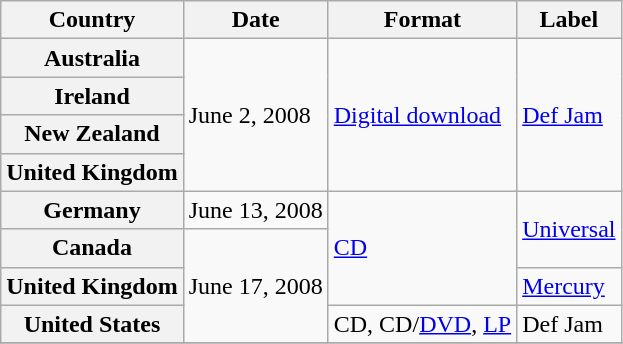<table class="wikitable plainrowheaders" border="1">
<tr>
<th scope="col">Country</th>
<th scope="col">Date</th>
<th scope="col">Format</th>
<th scope="col">Label</th>
</tr>
<tr>
<th scope="row">Australia</th>
<td rowspan="4">June 2, 2008</td>
<td rowspan="4"><a href='#'>Digital download</a></td>
<td rowspan="4"><a href='#'>Def Jam</a></td>
</tr>
<tr>
<th scope="row">Ireland</th>
</tr>
<tr>
<th scope="row">New Zealand</th>
</tr>
<tr>
<th scope="row">United Kingdom</th>
</tr>
<tr>
<th scope="row">Germany</th>
<td rowspan="1">June 13, 2008</td>
<td rowspan="3"><a href='#'>CD</a></td>
<td rowspan="2"><a href='#'>Universal</a></td>
</tr>
<tr>
<th scope="row">Canada</th>
<td rowspan="3">June 17, 2008</td>
</tr>
<tr>
<th scope="row">United Kingdom</th>
<td rowspan="1"><a href='#'>Mercury</a></td>
</tr>
<tr>
<th scope="row">United States</th>
<td rowspan="1">CD, CD/<a href='#'>DVD</a>, <a href='#'>LP</a></td>
<td rowspan="1">Def Jam</td>
</tr>
<tr>
</tr>
</table>
